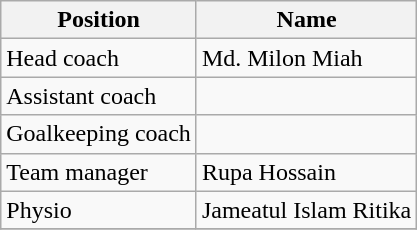<table class="wikitable">
<tr>
<th>Position</th>
<th>Name</th>
</tr>
<tr>
<td>Head coach</td>
<td>  Md. Milon Miah</td>
</tr>
<tr>
<td>Assistant coach</td>
<td></td>
</tr>
<tr>
<td>Goalkeeping coach</td>
<td></td>
</tr>
<tr>
<td>Team manager</td>
<td> Rupa Hossain</td>
</tr>
<tr>
<td>Physio</td>
<td> Jameatul Islam Ritika</td>
</tr>
<tr>
</tr>
</table>
